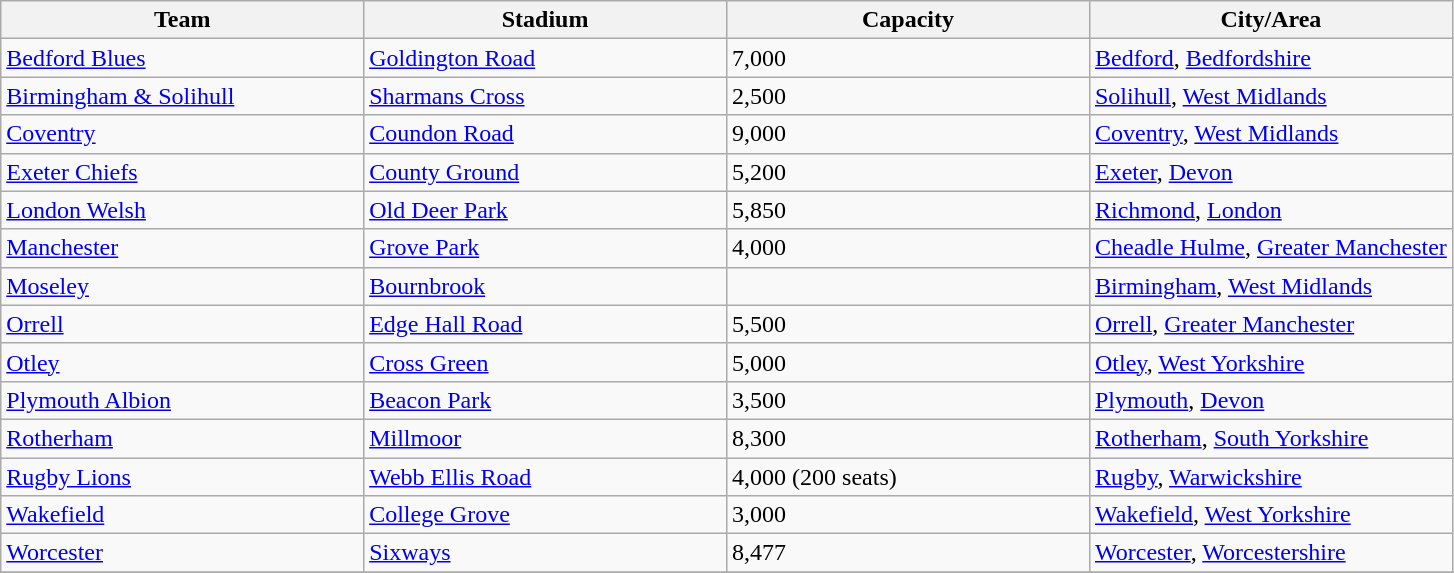<table class="wikitable sortable">
<tr>
<th width=25%>Team</th>
<th width=25%>Stadium</th>
<th width=25%>Capacity</th>
<th width=25%>City/Area</th>
</tr>
<tr>
<td><a href='#'>Bedford Blues</a></td>
<td><a href='#'>Goldington Road</a></td>
<td>7,000</td>
<td><a href='#'>Bedford</a>, <a href='#'>Bedfordshire</a></td>
</tr>
<tr>
<td><a href='#'>Birmingham & Solihull</a></td>
<td><a href='#'>Sharmans Cross</a></td>
<td>2,500</td>
<td><a href='#'>Solihull</a>, <a href='#'>West Midlands</a></td>
</tr>
<tr>
<td><a href='#'>Coventry</a></td>
<td><a href='#'>Coundon Road</a></td>
<td>9,000</td>
<td><a href='#'>Coventry</a>, <a href='#'>West Midlands</a></td>
</tr>
<tr>
<td><a href='#'>Exeter Chiefs</a></td>
<td><a href='#'>County Ground</a></td>
<td>5,200</td>
<td><a href='#'>Exeter</a>, <a href='#'>Devon</a></td>
</tr>
<tr>
<td><a href='#'>London Welsh</a></td>
<td><a href='#'>Old Deer Park</a></td>
<td>5,850</td>
<td><a href='#'>Richmond</a>, <a href='#'>London</a></td>
</tr>
<tr>
<td><a href='#'>Manchester</a></td>
<td><a href='#'>Grove Park</a></td>
<td>4,000</td>
<td><a href='#'>Cheadle Hulme</a>, <a href='#'>Greater Manchester</a></td>
</tr>
<tr>
<td><a href='#'>Moseley</a></td>
<td><a href='#'>Bournbrook</a></td>
<td></td>
<td><a href='#'>Birmingham</a>, <a href='#'>West Midlands</a></td>
</tr>
<tr>
<td><a href='#'>Orrell</a></td>
<td><a href='#'>Edge Hall Road</a></td>
<td>5,500</td>
<td><a href='#'>Orrell</a>, <a href='#'>Greater Manchester</a></td>
</tr>
<tr>
<td><a href='#'>Otley</a></td>
<td><a href='#'>Cross Green</a></td>
<td>5,000</td>
<td><a href='#'>Otley</a>, <a href='#'>West Yorkshire</a></td>
</tr>
<tr>
<td><a href='#'>Plymouth Albion</a></td>
<td><a href='#'>Beacon Park</a></td>
<td>3,500</td>
<td><a href='#'>Plymouth</a>, <a href='#'>Devon</a></td>
</tr>
<tr>
<td><a href='#'>Rotherham</a></td>
<td><a href='#'>Millmoor</a></td>
<td>8,300</td>
<td><a href='#'>Rotherham</a>, <a href='#'>South Yorkshire</a></td>
</tr>
<tr>
<td><a href='#'>Rugby Lions</a></td>
<td><a href='#'>Webb Ellis Road</a></td>
<td>4,000 (200 seats)</td>
<td><a href='#'>Rugby</a>, <a href='#'>Warwickshire</a></td>
</tr>
<tr>
<td><a href='#'>Wakefield</a></td>
<td><a href='#'>College Grove</a></td>
<td>3,000</td>
<td><a href='#'>Wakefield</a>, <a href='#'>West Yorkshire</a></td>
</tr>
<tr>
<td><a href='#'>Worcester</a></td>
<td><a href='#'>Sixways</a></td>
<td>8,477</td>
<td><a href='#'>Worcester</a>, <a href='#'>Worcestershire</a></td>
</tr>
<tr>
</tr>
</table>
